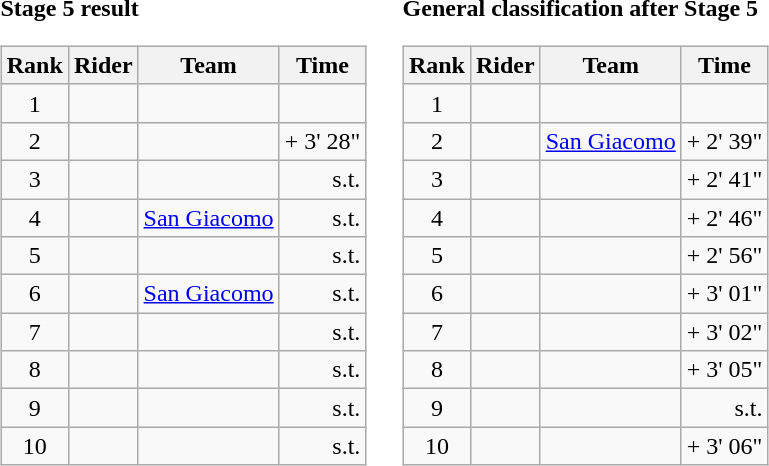<table>
<tr>
<td><strong>Stage 5 result</strong><br><table class="wikitable">
<tr>
<th scope="col">Rank</th>
<th scope="col">Rider</th>
<th scope="col">Team</th>
<th scope="col">Time</th>
</tr>
<tr>
<td style="text-align:center;">1</td>
<td></td>
<td></td>
<td style="text-align:right;"></td>
</tr>
<tr>
<td style="text-align:center;">2</td>
<td></td>
<td></td>
<td style="text-align:right;">+ 3' 28"</td>
</tr>
<tr>
<td style="text-align:center;">3</td>
<td></td>
<td></td>
<td style="text-align:right;">s.t.</td>
</tr>
<tr>
<td style="text-align:center;">4</td>
<td></td>
<td><a href='#'>San Giacomo</a></td>
<td style="text-align:right;">s.t.</td>
</tr>
<tr>
<td style="text-align:center;">5</td>
<td></td>
<td></td>
<td style="text-align:right;">s.t.</td>
</tr>
<tr>
<td style="text-align:center;">6</td>
<td></td>
<td><a href='#'>San Giacomo</a></td>
<td style="text-align:right;">s.t.</td>
</tr>
<tr>
<td style="text-align:center;">7</td>
<td></td>
<td></td>
<td style="text-align:right;">s.t.</td>
</tr>
<tr>
<td style="text-align:center;">8</td>
<td></td>
<td></td>
<td style="text-align:right;">s.t.</td>
</tr>
<tr>
<td style="text-align:center;">9</td>
<td></td>
<td></td>
<td style="text-align:right;">s.t.</td>
</tr>
<tr>
<td style="text-align:center;">10</td>
<td></td>
<td></td>
<td style="text-align:right;">s.t.</td>
</tr>
</table>
</td>
<td></td>
<td><strong>General classification after Stage 5</strong><br><table class="wikitable">
<tr>
<th scope="col">Rank</th>
<th scope="col">Rider</th>
<th scope="col">Team</th>
<th scope="col">Time</th>
</tr>
<tr>
<td style="text-align:center;">1</td>
<td></td>
<td></td>
<td style="text-align:right;"></td>
</tr>
<tr>
<td style="text-align:center;">2</td>
<td></td>
<td><a href='#'>San Giacomo</a></td>
<td style="text-align:right;">+ 2' 39"</td>
</tr>
<tr>
<td style="text-align:center;">3</td>
<td></td>
<td></td>
<td style="text-align:right;">+ 2' 41"</td>
</tr>
<tr>
<td style="text-align:center;">4</td>
<td></td>
<td></td>
<td style="text-align:right;">+ 2' 46"</td>
</tr>
<tr>
<td style="text-align:center;">5</td>
<td></td>
<td></td>
<td style="text-align:right;">+ 2' 56"</td>
</tr>
<tr>
<td style="text-align:center;">6</td>
<td></td>
<td></td>
<td style="text-align:right;">+ 3' 01"</td>
</tr>
<tr>
<td style="text-align:center;">7</td>
<td></td>
<td></td>
<td style="text-align:right;">+ 3' 02"</td>
</tr>
<tr>
<td style="text-align:center;">8</td>
<td></td>
<td></td>
<td style="text-align:right;">+ 3' 05"</td>
</tr>
<tr>
<td style="text-align:center;">9</td>
<td></td>
<td></td>
<td style="text-align:right;">s.t.</td>
</tr>
<tr>
<td style="text-align:center;">10</td>
<td></td>
<td></td>
<td style="text-align:right;">+ 3' 06"</td>
</tr>
</table>
</td>
</tr>
</table>
